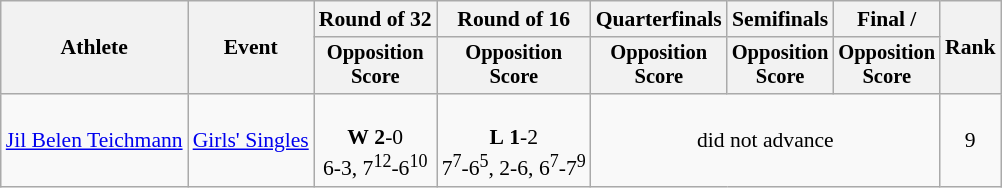<table class=wikitable style="font-size:90%">
<tr>
<th rowspan="2">Athlete</th>
<th rowspan="2">Event</th>
<th>Round of 32</th>
<th>Round of 16</th>
<th>Quarterfinals</th>
<th>Semifinals</th>
<th>Final / </th>
<th rowspan=2>Rank</th>
</tr>
<tr style="font-size:95%">
<th>Opposition<br>Score</th>
<th>Opposition<br>Score</th>
<th>Opposition<br>Score</th>
<th>Opposition<br>Score</th>
<th>Opposition<br>Score</th>
</tr>
<tr align=center>
<td align=left><a href='#'>Jil Belen Teichmann</a></td>
<td align=left><a href='#'>Girls' Singles</a></td>
<td><br><strong>W</strong> <strong>2</strong>-0 <br> 6-3, 7<sup>12</sup>-6<sup>10</sup></td>
<td><br><strong>L</strong> <strong>1</strong>-2 <br> 7<sup>7</sup>-6<sup>5</sup>, 2-6, 6<sup>7</sup>-7<sup>9</sup></td>
<td colspan=3>did not advance</td>
<td>9</td>
</tr>
</table>
